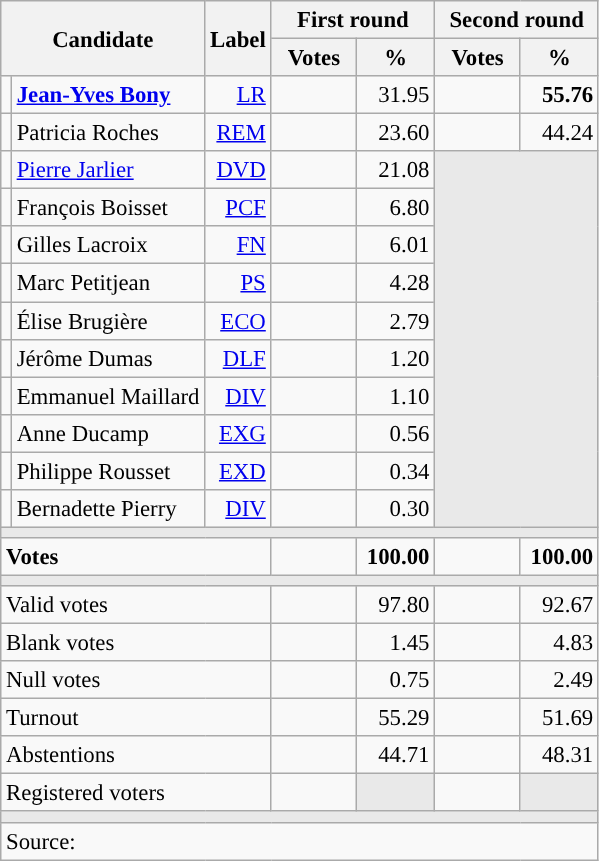<table class="wikitable" style="text-align:right;font-size:95%;">
<tr>
<th colspan="2" rowspan="2">Candidate</th>
<th rowspan="2">Label</th>
<th colspan="2">First round</th>
<th colspan="2">Second round</th>
</tr>
<tr>
<th style="width:50px;">Votes</th>
<th style="width:45px;">%</th>
<th style="width:50px;">Votes</th>
<th style="width:45px;">%</th>
</tr>
<tr>
<td style="color:inherit;background:"></td>
<td style="text-align:left;"><strong><a href='#'>Jean-Yves Bony</a></strong></td>
<td><a href='#'>LR</a></td>
<td></td>
<td>31.95</td>
<td><strong></strong></td>
<td><strong>55.76</strong></td>
</tr>
<tr>
<td style="color:inherit;background:"></td>
<td style="text-align:left;">Patricia Roches</td>
<td><a href='#'>REM</a></td>
<td></td>
<td>23.60</td>
<td></td>
<td>44.24</td>
</tr>
<tr>
<td style="color:inherit;background:"></td>
<td style="text-align:left;"><a href='#'>Pierre Jarlier</a></td>
<td><a href='#'>DVD</a></td>
<td></td>
<td>21.08</td>
<td colspan="2" rowspan="10" style="background:#E9E9E9;"></td>
</tr>
<tr>
<td style="color:inherit;background:"></td>
<td style="text-align:left;">François Boisset</td>
<td><a href='#'>PCF</a></td>
<td></td>
<td>6.80</td>
</tr>
<tr>
<td style="color:inherit;background:"></td>
<td style="text-align:left;">Gilles Lacroix</td>
<td><a href='#'>FN</a></td>
<td></td>
<td>6.01</td>
</tr>
<tr>
<td style="color:inherit;background:"></td>
<td style="text-align:left;">Marc Petitjean</td>
<td><a href='#'>PS</a></td>
<td></td>
<td>4.28</td>
</tr>
<tr>
<td style="color:inherit;background:"></td>
<td style="text-align:left;">Élise Brugière</td>
<td><a href='#'>ECO</a></td>
<td></td>
<td>2.79</td>
</tr>
<tr>
<td style="color:inherit;background:"></td>
<td style="text-align:left;">Jérôme Dumas</td>
<td><a href='#'>DLF</a></td>
<td></td>
<td>1.20</td>
</tr>
<tr>
<td style="color:inherit;background:"></td>
<td style="text-align:left;">Emmanuel Maillard</td>
<td><a href='#'>DIV</a></td>
<td></td>
<td>1.10</td>
</tr>
<tr>
<td style="color:inherit;background:"></td>
<td style="text-align:left;">Anne Ducamp</td>
<td><a href='#'>EXG</a></td>
<td></td>
<td>0.56</td>
</tr>
<tr>
<td style="color:inherit;background:"></td>
<td style="text-align:left;">Philippe Rousset</td>
<td><a href='#'>EXD</a></td>
<td></td>
<td>0.34</td>
</tr>
<tr>
<td style="color:inherit;background:"></td>
<td style="text-align:left;">Bernadette Pierry</td>
<td><a href='#'>DIV</a></td>
<td></td>
<td>0.30</td>
</tr>
<tr>
<td colspan="7" style="background:#E9E9E9;"></td>
</tr>
<tr style="font-weight:bold;">
<td colspan="3" style="text-align:left;">Votes</td>
<td></td>
<td>100.00</td>
<td></td>
<td>100.00</td>
</tr>
<tr>
<td colspan="7" style="background:#E9E9E9;"></td>
</tr>
<tr>
<td colspan="3" style="text-align:left;">Valid votes</td>
<td></td>
<td>97.80</td>
<td></td>
<td>92.67</td>
</tr>
<tr>
<td colspan="3" style="text-align:left;">Blank votes</td>
<td></td>
<td>1.45</td>
<td></td>
<td>4.83</td>
</tr>
<tr>
<td colspan="3" style="text-align:left;">Null votes</td>
<td></td>
<td>0.75</td>
<td></td>
<td>2.49</td>
</tr>
<tr>
<td colspan="3" style="text-align:left;">Turnout</td>
<td></td>
<td>55.29</td>
<td></td>
<td>51.69</td>
</tr>
<tr>
<td colspan="3" style="text-align:left;">Abstentions</td>
<td></td>
<td>44.71</td>
<td></td>
<td>48.31</td>
</tr>
<tr>
<td colspan="3" style="text-align:left;">Registered voters</td>
<td></td>
<td style="color:inherit;background:#E9E9E9;"></td>
<td></td>
<td style="color:inherit;background:#E9E9E9;"></td>
</tr>
<tr>
<td colspan="7" style="background:#E9E9E9;"></td>
</tr>
<tr>
<td colspan="7" style="text-align:left;">Source: </td>
</tr>
</table>
